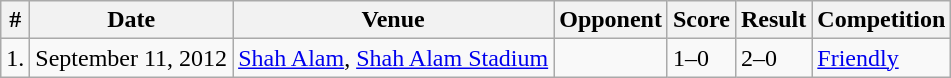<table class="wikitable collapsible collapsed">
<tr>
<th>#</th>
<th>Date</th>
<th>Venue</th>
<th>Opponent</th>
<th>Score</th>
<th>Result</th>
<th>Competition</th>
</tr>
<tr>
<td>1.</td>
<td>September 11, 2012</td>
<td><a href='#'>Shah Alam</a>, <a href='#'>Shah Alam Stadium</a></td>
<td></td>
<td>1–0</td>
<td>2–0</td>
<td><a href='#'>Friendly</a></td>
</tr>
</table>
